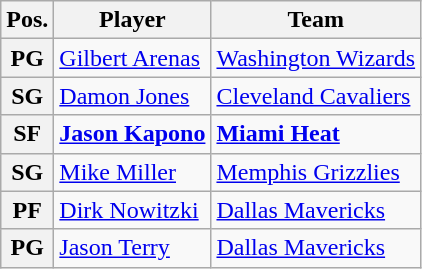<table class="wikitable">
<tr>
<th>Pos.</th>
<th>Player</th>
<th>Team</th>
</tr>
<tr>
<th>PG</th>
<td><a href='#'>Gilbert Arenas</a></td>
<td><a href='#'>Washington Wizards</a></td>
</tr>
<tr>
<th>SG</th>
<td><a href='#'>Damon Jones</a></td>
<td><a href='#'>Cleveland Cavaliers</a></td>
</tr>
<tr>
<th>SF</th>
<td><strong><a href='#'>Jason Kapono</a></strong></td>
<td><strong><a href='#'>Miami Heat</a></strong></td>
</tr>
<tr>
<th>SG</th>
<td><a href='#'>Mike Miller</a></td>
<td><a href='#'>Memphis Grizzlies</a></td>
</tr>
<tr>
<th>PF</th>
<td><a href='#'>Dirk Nowitzki</a></td>
<td><a href='#'>Dallas Mavericks</a></td>
</tr>
<tr>
<th>PG</th>
<td><a href='#'>Jason Terry</a></td>
<td><a href='#'>Dallas Mavericks</a></td>
</tr>
</table>
